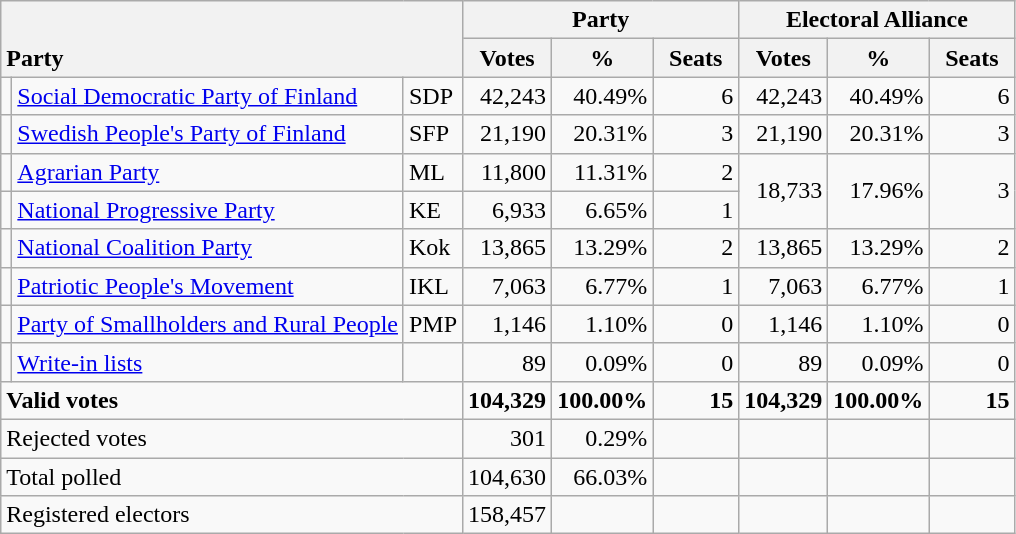<table class="wikitable" border="1" style="text-align:right;">
<tr>
<th style="text-align:left;" valign=bottom rowspan=2 colspan=3>Party</th>
<th colspan=3>Party</th>
<th colspan=3>Electoral Alliance</th>
</tr>
<tr>
<th align=center valign=bottom width="50">Votes</th>
<th align=center valign=bottom width="50">%</th>
<th align=center valign=bottom width="50">Seats</th>
<th align=center valign=bottom width="50">Votes</th>
<th align=center valign=bottom width="50">%</th>
<th align=center valign=bottom width="50">Seats</th>
</tr>
<tr>
<td></td>
<td align=left style="white-space: nowrap;"><a href='#'>Social Democratic Party of Finland</a></td>
<td align=left>SDP</td>
<td>42,243</td>
<td>40.49%</td>
<td>6</td>
<td>42,243</td>
<td>40.49%</td>
<td>6</td>
</tr>
<tr>
<td></td>
<td align=left><a href='#'>Swedish People's Party of Finland</a></td>
<td align=left>SFP</td>
<td>21,190</td>
<td>20.31%</td>
<td>3</td>
<td>21,190</td>
<td>20.31%</td>
<td>3</td>
</tr>
<tr>
<td></td>
<td align=left><a href='#'>Agrarian Party</a></td>
<td align=left>ML</td>
<td>11,800</td>
<td>11.31%</td>
<td>2</td>
<td rowspan=2>18,733</td>
<td rowspan=2>17.96%</td>
<td rowspan=2>3</td>
</tr>
<tr>
<td></td>
<td align=left><a href='#'>National Progressive Party</a></td>
<td align=left>KE</td>
<td>6,933</td>
<td>6.65%</td>
<td>1</td>
</tr>
<tr>
<td></td>
<td align=left><a href='#'>National Coalition Party</a></td>
<td align=left>Kok</td>
<td>13,865</td>
<td>13.29%</td>
<td>2</td>
<td>13,865</td>
<td>13.29%</td>
<td>2</td>
</tr>
<tr>
<td></td>
<td align=left><a href='#'>Patriotic People's Movement</a></td>
<td align=left>IKL</td>
<td>7,063</td>
<td>6.77%</td>
<td>1</td>
<td>7,063</td>
<td>6.77%</td>
<td>1</td>
</tr>
<tr>
<td></td>
<td align=left><a href='#'>Party of Smallholders and Rural People</a></td>
<td align=left>PMP</td>
<td>1,146</td>
<td>1.10%</td>
<td>0</td>
<td>1,146</td>
<td>1.10%</td>
<td>0</td>
</tr>
<tr>
<td></td>
<td align=left><a href='#'>Write-in lists</a></td>
<td align=left></td>
<td>89</td>
<td>0.09%</td>
<td>0</td>
<td>89</td>
<td>0.09%</td>
<td>0</td>
</tr>
<tr style="font-weight:bold">
<td align=left colspan=3>Valid votes</td>
<td>104,329</td>
<td>100.00%</td>
<td>15</td>
<td>104,329</td>
<td>100.00%</td>
<td>15</td>
</tr>
<tr>
<td align=left colspan=3>Rejected votes</td>
<td>301</td>
<td>0.29%</td>
<td></td>
<td></td>
<td></td>
<td></td>
</tr>
<tr>
<td align=left colspan=3>Total polled</td>
<td>104,630</td>
<td>66.03%</td>
<td></td>
<td></td>
<td></td>
<td></td>
</tr>
<tr>
<td align=left colspan=3>Registered electors</td>
<td>158,457</td>
<td></td>
<td></td>
<td></td>
<td></td>
<td></td>
</tr>
</table>
